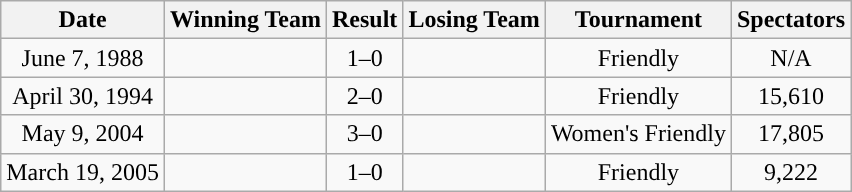<table class="wikitable"  style="text-align:center;">
<tr>
<th style="text-align:center; ">Date</th>
<th style="text-align:center; ">Winning Team</th>
<th style="text-align:center; ">Result</th>
<th style="text-align:center; ">Losing Team</th>
<th style="text-align:center; ">Tournament</th>
<th style="text-align:center; ">Spectators</th>
</tr>
<tr>
<td>June 7, 1988</td>
<td><strong></strong></td>
<td>1–0</td>
<td></td>
<td>Friendly</td>
<td>N/A</td>
</tr>
<tr>
<td>April 30, 1994</td>
<td><strong></strong></td>
<td>2–0</td>
<td></td>
<td>Friendly</td>
<td>15,610</td>
</tr>
<tr>
<td>May 9, 2004</td>
<td><strong></strong></td>
<td>3–0</td>
<td></td>
<td>Women's Friendly</td>
<td>17,805</td>
</tr>
<tr>
<td>March 19, 2005</td>
<td><strong></strong></td>
<td>1–0</td>
<td></td>
<td>Friendly</td>
<td>9,222</td>
</tr>
</table>
